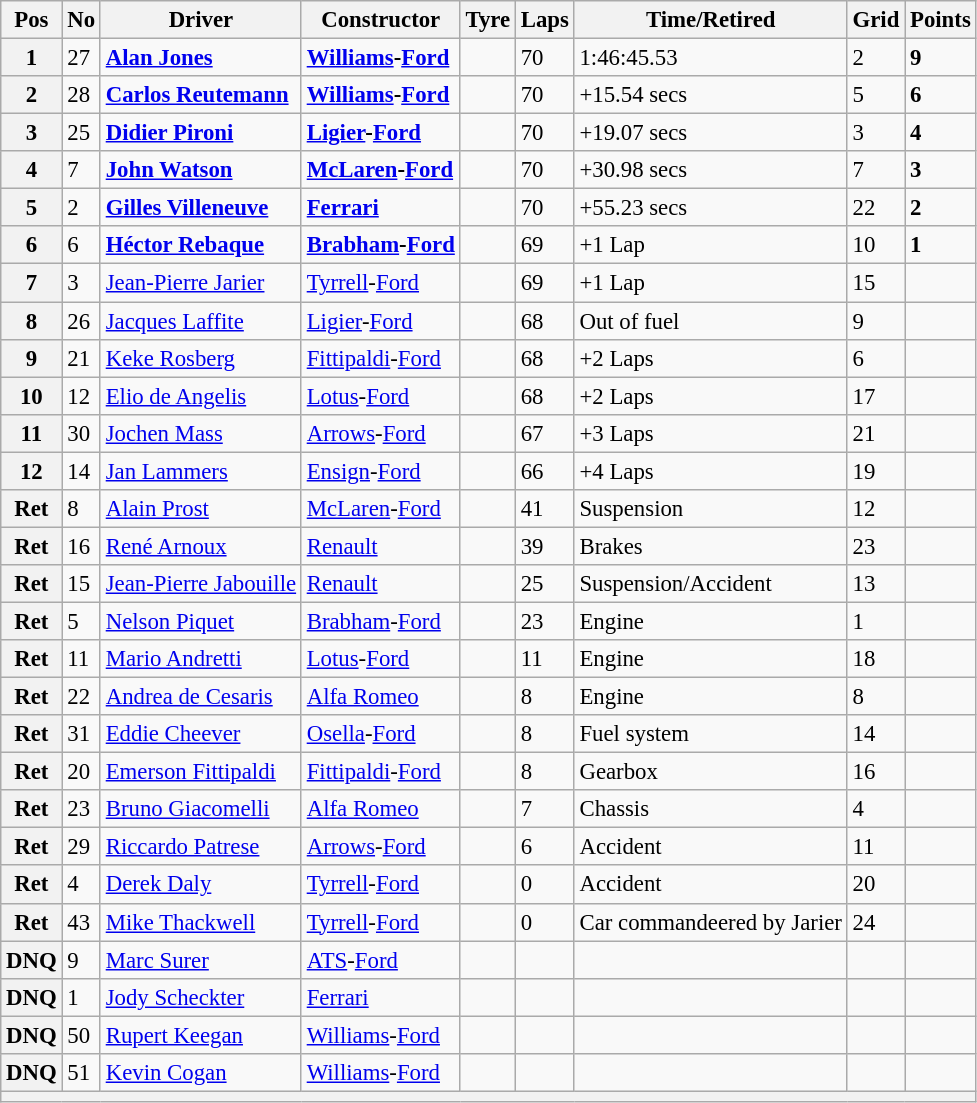<table class="wikitable" style="font-size: 95%;">
<tr>
<th>Pos</th>
<th>No</th>
<th>Driver</th>
<th>Constructor</th>
<th>Tyre</th>
<th>Laps</th>
<th>Time/Retired</th>
<th>Grid</th>
<th>Points</th>
</tr>
<tr>
<th>1</th>
<td>27</td>
<td> <strong><a href='#'>Alan Jones</a></strong></td>
<td><strong><a href='#'>Williams</a>-<a href='#'>Ford</a></strong></td>
<td></td>
<td>70</td>
<td>1:46:45.53</td>
<td>2</td>
<td><strong>9</strong></td>
</tr>
<tr>
<th>2</th>
<td>28</td>
<td> <strong><a href='#'>Carlos Reutemann</a></strong></td>
<td><strong><a href='#'>Williams</a>-<a href='#'>Ford</a></strong></td>
<td></td>
<td>70</td>
<td>+15.54 secs</td>
<td>5</td>
<td><strong>6</strong></td>
</tr>
<tr>
<th>3</th>
<td>25</td>
<td> <strong><a href='#'>Didier Pironi</a></strong></td>
<td><strong><a href='#'>Ligier</a>-<a href='#'>Ford</a></strong></td>
<td></td>
<td>70</td>
<td>+19.07 secs</td>
<td>3</td>
<td><strong>4</strong></td>
</tr>
<tr>
<th>4</th>
<td>7</td>
<td> <strong><a href='#'>John Watson</a></strong></td>
<td><strong><a href='#'>McLaren</a>-<a href='#'>Ford</a></strong></td>
<td></td>
<td>70</td>
<td>+30.98 secs</td>
<td>7</td>
<td><strong>3</strong></td>
</tr>
<tr>
<th>5</th>
<td>2</td>
<td> <strong><a href='#'>Gilles Villeneuve</a></strong></td>
<td><strong><a href='#'>Ferrari</a></strong></td>
<td></td>
<td>70</td>
<td>+55.23 secs</td>
<td>22</td>
<td><strong>2</strong></td>
</tr>
<tr>
<th>6</th>
<td>6</td>
<td> <strong><a href='#'>Héctor Rebaque</a></strong></td>
<td><strong><a href='#'>Brabham</a>-<a href='#'>Ford</a></strong></td>
<td></td>
<td>69</td>
<td>+1 Lap</td>
<td>10</td>
<td><strong>1</strong></td>
</tr>
<tr>
<th>7</th>
<td>3</td>
<td> <a href='#'>Jean-Pierre Jarier</a></td>
<td><a href='#'>Tyrrell</a>-<a href='#'>Ford</a></td>
<td></td>
<td>69</td>
<td>+1 Lap</td>
<td>15</td>
<td></td>
</tr>
<tr>
<th>8</th>
<td>26</td>
<td> <a href='#'>Jacques Laffite</a></td>
<td><a href='#'>Ligier</a>-<a href='#'>Ford</a></td>
<td></td>
<td>68</td>
<td>Out of fuel</td>
<td>9</td>
<td></td>
</tr>
<tr>
<th>9</th>
<td>21</td>
<td> <a href='#'>Keke Rosberg</a></td>
<td><a href='#'>Fittipaldi</a>-<a href='#'>Ford</a></td>
<td></td>
<td>68</td>
<td>+2 Laps</td>
<td>6</td>
<td></td>
</tr>
<tr>
<th>10</th>
<td>12</td>
<td> <a href='#'>Elio de Angelis</a></td>
<td><a href='#'>Lotus</a>-<a href='#'>Ford</a></td>
<td></td>
<td>68</td>
<td>+2 Laps</td>
<td>17</td>
<td></td>
</tr>
<tr>
<th>11</th>
<td>30</td>
<td> <a href='#'>Jochen Mass</a></td>
<td><a href='#'>Arrows</a>-<a href='#'>Ford</a></td>
<td></td>
<td>67</td>
<td>+3 Laps</td>
<td>21</td>
<td></td>
</tr>
<tr>
<th>12</th>
<td>14</td>
<td> <a href='#'>Jan Lammers</a></td>
<td><a href='#'>Ensign</a>-<a href='#'>Ford</a></td>
<td></td>
<td>66</td>
<td>+4 Laps</td>
<td>19</td>
<td></td>
</tr>
<tr>
<th>Ret</th>
<td>8</td>
<td> <a href='#'>Alain Prost</a></td>
<td><a href='#'>McLaren</a>-<a href='#'>Ford</a></td>
<td></td>
<td>41</td>
<td>Suspension</td>
<td>12</td>
<td></td>
</tr>
<tr>
<th>Ret</th>
<td>16</td>
<td> <a href='#'>René Arnoux</a></td>
<td><a href='#'>Renault</a></td>
<td></td>
<td>39</td>
<td>Brakes</td>
<td>23</td>
<td></td>
</tr>
<tr>
<th>Ret</th>
<td>15</td>
<td> <a href='#'>Jean-Pierre Jabouille</a></td>
<td><a href='#'>Renault</a></td>
<td></td>
<td>25</td>
<td>Suspension/Accident</td>
<td>13</td>
<td></td>
</tr>
<tr>
<th>Ret</th>
<td>5</td>
<td> <a href='#'>Nelson Piquet</a></td>
<td><a href='#'>Brabham</a>-<a href='#'>Ford</a></td>
<td></td>
<td>23</td>
<td>Engine</td>
<td>1</td>
<td></td>
</tr>
<tr>
<th>Ret</th>
<td>11</td>
<td> <a href='#'>Mario Andretti</a></td>
<td><a href='#'>Lotus</a>-<a href='#'>Ford</a></td>
<td></td>
<td>11</td>
<td>Engine</td>
<td>18</td>
<td></td>
</tr>
<tr>
<th>Ret</th>
<td>22</td>
<td> <a href='#'>Andrea de Cesaris</a></td>
<td><a href='#'>Alfa Romeo</a></td>
<td></td>
<td>8</td>
<td>Engine</td>
<td>8</td>
<td></td>
</tr>
<tr>
<th>Ret</th>
<td>31</td>
<td> <a href='#'>Eddie Cheever</a></td>
<td><a href='#'>Osella</a>-<a href='#'>Ford</a></td>
<td></td>
<td>8</td>
<td>Fuel system</td>
<td>14</td>
<td></td>
</tr>
<tr>
<th>Ret</th>
<td>20</td>
<td> <a href='#'>Emerson Fittipaldi</a></td>
<td><a href='#'>Fittipaldi</a>-<a href='#'>Ford</a></td>
<td></td>
<td>8</td>
<td>Gearbox</td>
<td>16</td>
<td></td>
</tr>
<tr>
<th>Ret</th>
<td>23</td>
<td> <a href='#'>Bruno Giacomelli</a></td>
<td><a href='#'>Alfa Romeo</a></td>
<td></td>
<td>7</td>
<td>Chassis</td>
<td>4</td>
<td></td>
</tr>
<tr>
<th>Ret</th>
<td>29</td>
<td> <a href='#'>Riccardo Patrese</a></td>
<td><a href='#'>Arrows</a>-<a href='#'>Ford</a></td>
<td></td>
<td>6</td>
<td>Accident</td>
<td>11</td>
<td></td>
</tr>
<tr>
<th>Ret</th>
<td>4</td>
<td> <a href='#'>Derek Daly</a></td>
<td><a href='#'>Tyrrell</a>-<a href='#'>Ford</a></td>
<td></td>
<td>0</td>
<td>Accident</td>
<td>20</td>
<td></td>
</tr>
<tr>
<th>Ret</th>
<td>43</td>
<td> <a href='#'>Mike Thackwell</a></td>
<td><a href='#'>Tyrrell</a>-<a href='#'>Ford</a></td>
<td></td>
<td>0</td>
<td>Car commandeered by Jarier</td>
<td>24</td>
<td></td>
</tr>
<tr>
<th>DNQ</th>
<td>9</td>
<td> <a href='#'>Marc Surer</a></td>
<td><a href='#'>ATS</a>-<a href='#'>Ford</a></td>
<td></td>
<td></td>
<td></td>
<td></td>
<td></td>
</tr>
<tr>
<th>DNQ</th>
<td>1</td>
<td> <a href='#'>Jody Scheckter</a></td>
<td><a href='#'>Ferrari</a></td>
<td></td>
<td></td>
<td></td>
<td></td>
<td></td>
</tr>
<tr>
<th>DNQ</th>
<td>50</td>
<td> <a href='#'>Rupert Keegan</a></td>
<td><a href='#'>Williams</a>-<a href='#'>Ford</a></td>
<td></td>
<td></td>
<td></td>
<td></td>
<td></td>
</tr>
<tr>
<th>DNQ</th>
<td>51</td>
<td> <a href='#'>Kevin Cogan</a></td>
<td><a href='#'>Williams</a>-<a href='#'>Ford</a></td>
<td></td>
<td></td>
<td></td>
<td></td>
<td></td>
</tr>
<tr>
<th colspan="9"></th>
</tr>
</table>
